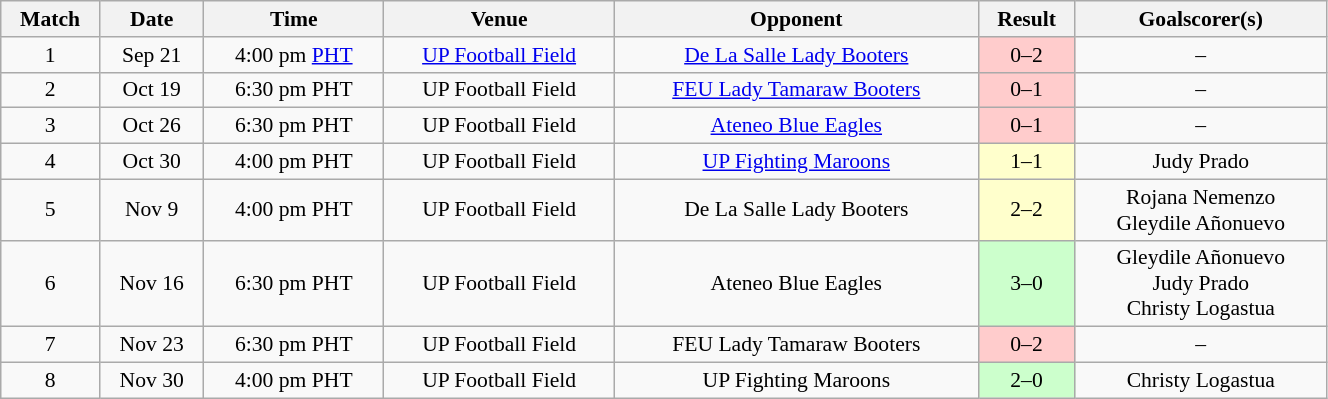<table class=wikitable style="text-align:center; font-size:90%; width:70%;">
<tr>
<th>Match</th>
<th>Date</th>
<th>Time</th>
<th>Venue</th>
<th>Opponent</th>
<th>Result</th>
<th>Goalscorer(s)</th>
</tr>
<tr>
<td>1</td>
<td>Sep 21</td>
<td>4:00 pm <a href='#'>PHT</a></td>
<td><a href='#'>UP Football Field</a></td>
<td><a href='#'>De La Salle Lady Booters</a></td>
<td bgcolor=ffcccc>0–2</td>
<td align=center>–</td>
</tr>
<tr>
<td>2</td>
<td>Oct 19</td>
<td>6:30 pm PHT</td>
<td>UP Football Field</td>
<td><a href='#'>FEU Lady Tamaraw Booters</a></td>
<td bgcolor=ffcccc>0–1</td>
<td align=center>–</td>
</tr>
<tr>
<td>3</td>
<td>Oct 26</td>
<td>6:30 pm PHT</td>
<td>UP Football Field</td>
<td><a href='#'>Ateneo Blue Eagles</a></td>
<td bgcolor=ffcccc>0–1</td>
<td align=center>–</td>
</tr>
<tr>
<td>4</td>
<td>Oct 30</td>
<td>4:00 pm PHT</td>
<td>UP Football Field</td>
<td><a href='#'>UP Fighting Maroons</a></td>
<td bgcolor=ffffcc>1–1</td>
<td>Judy Prado </td>
</tr>
<tr>
<td>5</td>
<td>Nov 9</td>
<td>4:00 pm PHT</td>
<td>UP Football Field</td>
<td>De La Salle Lady Booters</td>
<td bgcolor=ffffcc>2–2</td>
<td>Rojana Nemenzo  <br> Gleydile Añonuevo </td>
</tr>
<tr>
<td>6</td>
<td>Nov 16</td>
<td>6:30 pm PHT</td>
<td>UP Football Field</td>
<td>Ateneo Blue Eagles</td>
<td bgcolor=#ccffcc>3–0</td>
<td>Gleydile Añonuevo  <br> Judy Prado  <br> Christy Logastua </td>
</tr>
<tr>
<td>7</td>
<td>Nov 23</td>
<td>6:30 pm PHT</td>
<td>UP Football Field</td>
<td>FEU Lady Tamaraw Booters</td>
<td bgcolor=ffcccc>0–2</td>
<td align=center>–</td>
</tr>
<tr>
<td>8</td>
<td>Nov 30</td>
<td>4:00 pm PHT</td>
<td>UP Football Field</td>
<td>UP Fighting Maroons</td>
<td bgcolor=#ccffcc>2–0</td>
<td>Christy Logastua </td>
</tr>
</table>
